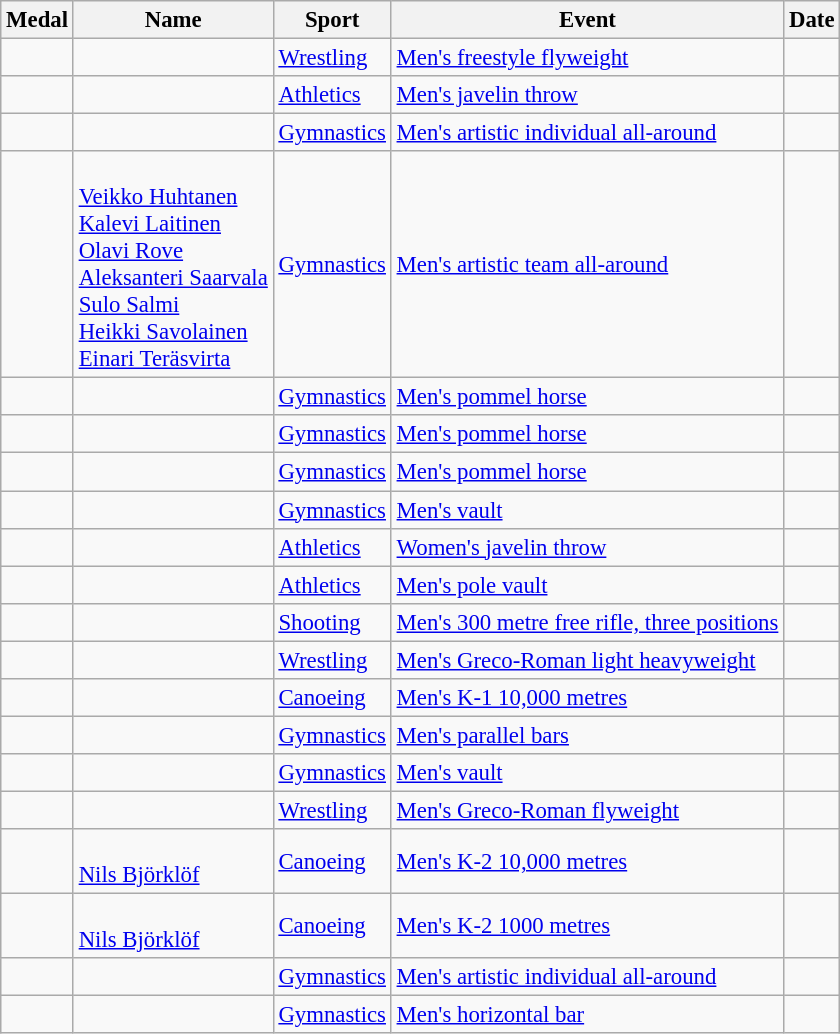<table class="wikitable sortable" style="font-size: 95%;">
<tr>
<th>Medal</th>
<th>Name</th>
<th>Sport</th>
<th>Event</th>
<th>Date</th>
</tr>
<tr>
<td></td>
<td></td>
<td><a href='#'>Wrestling</a></td>
<td><a href='#'>Men's freestyle flyweight</a></td>
<td></td>
</tr>
<tr>
<td></td>
<td></td>
<td><a href='#'>Athletics</a></td>
<td><a href='#'>Men's javelin throw</a></td>
<td></td>
</tr>
<tr>
<td></td>
<td></td>
<td><a href='#'>Gymnastics</a></td>
<td><a href='#'>Men's artistic individual all-around</a></td>
<td></td>
</tr>
<tr>
<td></td>
<td><br><a href='#'>Veikko Huhtanen</a><br><a href='#'>Kalevi Laitinen</a><br><a href='#'>Olavi Rove</a><br><a href='#'>Aleksanteri Saarvala</a><br><a href='#'>Sulo Salmi</a><br><a href='#'>Heikki Savolainen</a><br><a href='#'>Einari Teräsvirta</a></td>
<td><a href='#'>Gymnastics</a></td>
<td><a href='#'>Men's artistic team all-around</a></td>
<td></td>
</tr>
<tr>
<td></td>
<td></td>
<td><a href='#'>Gymnastics</a></td>
<td><a href='#'>Men's pommel horse</a></td>
<td></td>
</tr>
<tr>
<td></td>
<td></td>
<td><a href='#'>Gymnastics</a></td>
<td><a href='#'>Men's pommel horse</a></td>
<td></td>
</tr>
<tr>
<td></td>
<td></td>
<td><a href='#'>Gymnastics</a></td>
<td><a href='#'>Men's pommel horse</a></td>
<td></td>
</tr>
<tr>
<td></td>
<td></td>
<td><a href='#'>Gymnastics</a></td>
<td><a href='#'>Men's vault</a></td>
<td></td>
</tr>
<tr>
<td></td>
<td></td>
<td><a href='#'>Athletics</a></td>
<td><a href='#'>Women's javelin throw</a></td>
<td></td>
</tr>
<tr>
<td></td>
<td></td>
<td><a href='#'>Athletics</a></td>
<td><a href='#'>Men's pole vault</a></td>
<td></td>
</tr>
<tr>
<td></td>
<td></td>
<td><a href='#'>Shooting</a></td>
<td><a href='#'>Men's 300 metre free rifle, three positions</a></td>
<td></td>
</tr>
<tr>
<td></td>
<td></td>
<td><a href='#'>Wrestling</a></td>
<td><a href='#'>Men's Greco-Roman light heavyweight</a></td>
<td></td>
</tr>
<tr>
<td></td>
<td></td>
<td><a href='#'>Canoeing</a></td>
<td><a href='#'>Men's K-1 10,000 metres</a></td>
<td></td>
</tr>
<tr>
<td></td>
<td></td>
<td><a href='#'>Gymnastics</a></td>
<td><a href='#'>Men's parallel bars</a></td>
<td></td>
</tr>
<tr>
<td></td>
<td></td>
<td><a href='#'>Gymnastics</a></td>
<td><a href='#'>Men's vault</a></td>
<td></td>
</tr>
<tr>
<td></td>
<td></td>
<td><a href='#'>Wrestling</a></td>
<td><a href='#'>Men's Greco-Roman flyweight</a></td>
<td></td>
</tr>
<tr>
<td></td>
<td><br><a href='#'>Nils Björklöf</a></td>
<td><a href='#'>Canoeing</a></td>
<td><a href='#'>Men's K-2 10,000 metres</a></td>
<td></td>
</tr>
<tr>
<td></td>
<td><br><a href='#'>Nils Björklöf</a></td>
<td><a href='#'>Canoeing</a></td>
<td><a href='#'>Men's K-2 1000 metres</a></td>
<td></td>
</tr>
<tr>
<td></td>
<td></td>
<td><a href='#'>Gymnastics</a></td>
<td><a href='#'>Men's artistic individual all-around</a></td>
<td></td>
</tr>
<tr>
<td></td>
<td></td>
<td><a href='#'>Gymnastics</a></td>
<td><a href='#'>Men's horizontal bar</a></td>
<td></td>
</tr>
</table>
